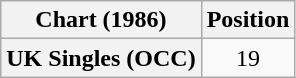<table class="wikitable plainrowheaders" style="text-align:center">
<tr>
<th scope="col">Chart (1986)</th>
<th scope="col">Position</th>
</tr>
<tr>
<th scope="row">UK Singles (OCC)</th>
<td>19</td>
</tr>
</table>
